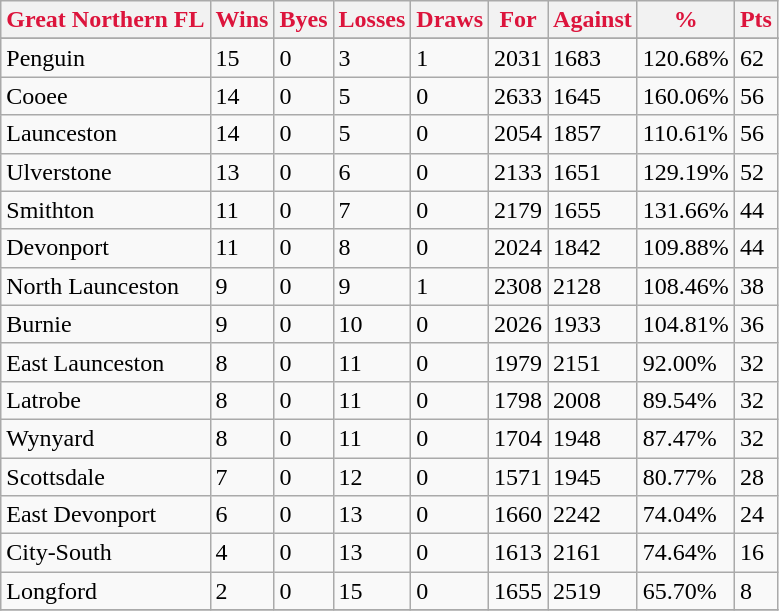<table class="wikitable">
<tr>
<th style="color:crimson">Great Northern FL</th>
<th style="color:crimson">Wins</th>
<th style="color:crimson">Byes</th>
<th style="color:crimson">Losses</th>
<th style="color:crimson">Draws</th>
<th style="color:crimson">For</th>
<th style="color:crimson">Against</th>
<th style="color:crimson">%</th>
<th style="color:crimson">Pts</th>
</tr>
<tr>
</tr>
<tr>
</tr>
<tr>
<td>Penguin</td>
<td>15</td>
<td>0</td>
<td>3</td>
<td>1</td>
<td>2031</td>
<td>1683</td>
<td>120.68%</td>
<td>62</td>
</tr>
<tr>
<td>Cooee</td>
<td>14</td>
<td>0</td>
<td>5</td>
<td>0</td>
<td>2633</td>
<td>1645</td>
<td>160.06%</td>
<td>56</td>
</tr>
<tr>
<td>Launceston</td>
<td>14</td>
<td>0</td>
<td>5</td>
<td>0</td>
<td>2054</td>
<td>1857</td>
<td>110.61%</td>
<td>56</td>
</tr>
<tr>
<td>Ulverstone</td>
<td>13</td>
<td>0</td>
<td>6</td>
<td>0</td>
<td>2133</td>
<td>1651</td>
<td>129.19%</td>
<td>52</td>
</tr>
<tr>
<td>Smithton</td>
<td>11</td>
<td>0</td>
<td>7</td>
<td>0</td>
<td>2179</td>
<td>1655</td>
<td>131.66%</td>
<td>44</td>
</tr>
<tr>
<td>Devonport</td>
<td>11</td>
<td>0</td>
<td>8</td>
<td>0</td>
<td>2024</td>
<td>1842</td>
<td>109.88%</td>
<td>44</td>
</tr>
<tr>
<td>North Launceston</td>
<td>9</td>
<td>0</td>
<td>9</td>
<td>1</td>
<td>2308</td>
<td>2128</td>
<td>108.46%</td>
<td>38</td>
</tr>
<tr>
<td>Burnie</td>
<td>9</td>
<td>0</td>
<td>10</td>
<td>0</td>
<td>2026</td>
<td>1933</td>
<td>104.81%</td>
<td>36</td>
</tr>
<tr>
<td>East Launceston</td>
<td>8</td>
<td>0</td>
<td>11</td>
<td>0</td>
<td>1979</td>
<td>2151</td>
<td>92.00%</td>
<td>32</td>
</tr>
<tr>
<td>Latrobe</td>
<td>8</td>
<td>0</td>
<td>11</td>
<td>0</td>
<td>1798</td>
<td>2008</td>
<td>89.54%</td>
<td>32</td>
</tr>
<tr>
<td>Wynyard</td>
<td>8</td>
<td>0</td>
<td>11</td>
<td>0</td>
<td>1704</td>
<td>1948</td>
<td>87.47%</td>
<td>32</td>
</tr>
<tr>
<td>Scottsdale</td>
<td>7</td>
<td>0</td>
<td>12</td>
<td>0</td>
<td>1571</td>
<td>1945</td>
<td>80.77%</td>
<td>28</td>
</tr>
<tr>
<td>East Devonport</td>
<td>6</td>
<td>0</td>
<td>13</td>
<td>0</td>
<td>1660</td>
<td>2242</td>
<td>74.04%</td>
<td>24</td>
</tr>
<tr>
<td>City-South</td>
<td>4</td>
<td>0</td>
<td>13</td>
<td>0</td>
<td>1613</td>
<td>2161</td>
<td>74.64%</td>
<td>16</td>
</tr>
<tr>
<td>Longford</td>
<td>2</td>
<td>0</td>
<td>15</td>
<td>0</td>
<td>1655</td>
<td>2519</td>
<td>65.70%</td>
<td>8</td>
</tr>
<tr>
</tr>
</table>
